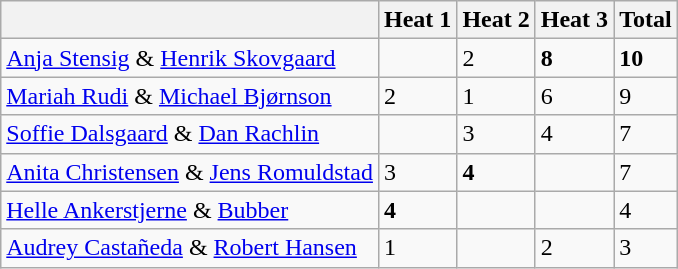<table class="wikitable">
<tr>
<th></th>
<th>Heat 1</th>
<th>Heat 2</th>
<th>Heat 3</th>
<th>Total</th>
</tr>
<tr>
<td><a href='#'>Anja Stensig</a> & <a href='#'>Henrik Skovgaard</a></td>
<td></td>
<td>2</td>
<td><strong>8</strong></td>
<td><strong>10</strong></td>
</tr>
<tr>
<td><a href='#'>Mariah Rudi</a> & <a href='#'>Michael Bjørnson</a></td>
<td>2</td>
<td>1</td>
<td>6</td>
<td>9</td>
</tr>
<tr>
<td><a href='#'>Soffie Dalsgaard</a> & <a href='#'>Dan Rachlin</a></td>
<td></td>
<td>3</td>
<td>4</td>
<td>7</td>
</tr>
<tr>
<td><a href='#'>Anita Christensen</a> & <a href='#'>Jens Romuldstad</a></td>
<td>3</td>
<td><strong>4</strong></td>
<td></td>
<td>7</td>
</tr>
<tr>
<td><a href='#'>Helle Ankerstjerne</a> & <a href='#'>Bubber</a></td>
<td><strong>4</strong></td>
<td></td>
<td></td>
<td>4</td>
</tr>
<tr>
<td><a href='#'>Audrey Castañeda</a> & <a href='#'>Robert Hansen</a></td>
<td>1</td>
<td></td>
<td>2</td>
<td>3</td>
</tr>
</table>
